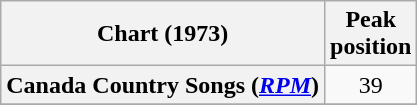<table class="wikitable sortable plainrowheaders" style="text-align:center">
<tr>
<th scope="col">Chart (1973)</th>
<th scope="col">Peak<br> position</th>
</tr>
<tr>
<th scope="row">Canada Country Songs (<em><a href='#'>RPM</a></em>)</th>
<td>39</td>
</tr>
<tr>
</tr>
<tr>
</tr>
</table>
